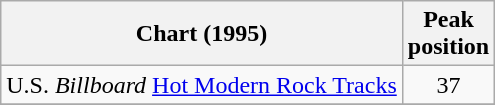<table class="wikitable">
<tr>
<th align="left">Chart (1995)</th>
<th align="center">Peak<br>position</th>
</tr>
<tr>
<td align="left">U.S. <em>Billboard</em> <a href='#'>Hot Modern Rock Tracks</a></td>
<td align="center">37</td>
</tr>
<tr>
</tr>
</table>
